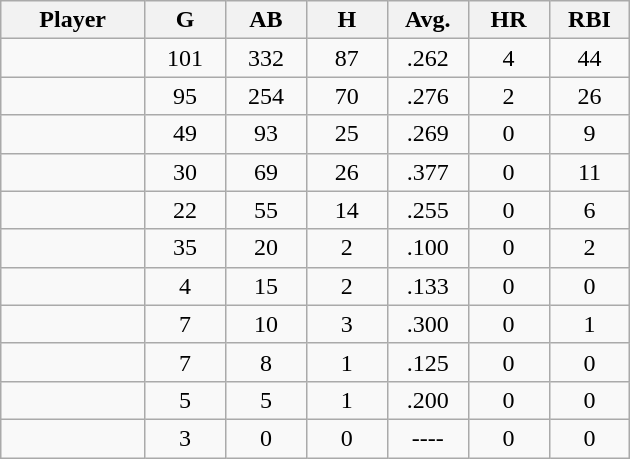<table class="wikitable sortable">
<tr>
<th bgcolor="#DDDDFF" width="16%">Player</th>
<th bgcolor="#DDDDFF" width="9%">G</th>
<th bgcolor="#DDDDFF" width="9%">AB</th>
<th bgcolor="#DDDDFF" width="9%">H</th>
<th bgcolor="#DDDDFF" width="9%">Avg.</th>
<th bgcolor="#DDDDFF" width="9%">HR</th>
<th bgcolor="#DDDDFF" width="9%">RBI</th>
</tr>
<tr align="center">
<td></td>
<td>101</td>
<td>332</td>
<td>87</td>
<td>.262</td>
<td>4</td>
<td>44</td>
</tr>
<tr align="center">
<td></td>
<td>95</td>
<td>254</td>
<td>70</td>
<td>.276</td>
<td>2</td>
<td>26</td>
</tr>
<tr align="center">
<td></td>
<td>49</td>
<td>93</td>
<td>25</td>
<td>.269</td>
<td>0</td>
<td>9</td>
</tr>
<tr align="center">
<td></td>
<td>30</td>
<td>69</td>
<td>26</td>
<td>.377</td>
<td>0</td>
<td>11</td>
</tr>
<tr align="center">
<td></td>
<td>22</td>
<td>55</td>
<td>14</td>
<td>.255</td>
<td>0</td>
<td>6</td>
</tr>
<tr align="center">
<td></td>
<td>35</td>
<td>20</td>
<td>2</td>
<td>.100</td>
<td>0</td>
<td>2</td>
</tr>
<tr align="center">
<td></td>
<td>4</td>
<td>15</td>
<td>2</td>
<td>.133</td>
<td>0</td>
<td>0</td>
</tr>
<tr align="center">
<td></td>
<td>7</td>
<td>10</td>
<td>3</td>
<td>.300</td>
<td>0</td>
<td>1</td>
</tr>
<tr align="center">
<td></td>
<td>7</td>
<td>8</td>
<td>1</td>
<td>.125</td>
<td>0</td>
<td>0</td>
</tr>
<tr align="center">
<td></td>
<td>5</td>
<td>5</td>
<td>1</td>
<td>.200</td>
<td>0</td>
<td>0</td>
</tr>
<tr align="center">
<td></td>
<td>3</td>
<td>0</td>
<td>0</td>
<td>----</td>
<td>0</td>
<td>0</td>
</tr>
</table>
